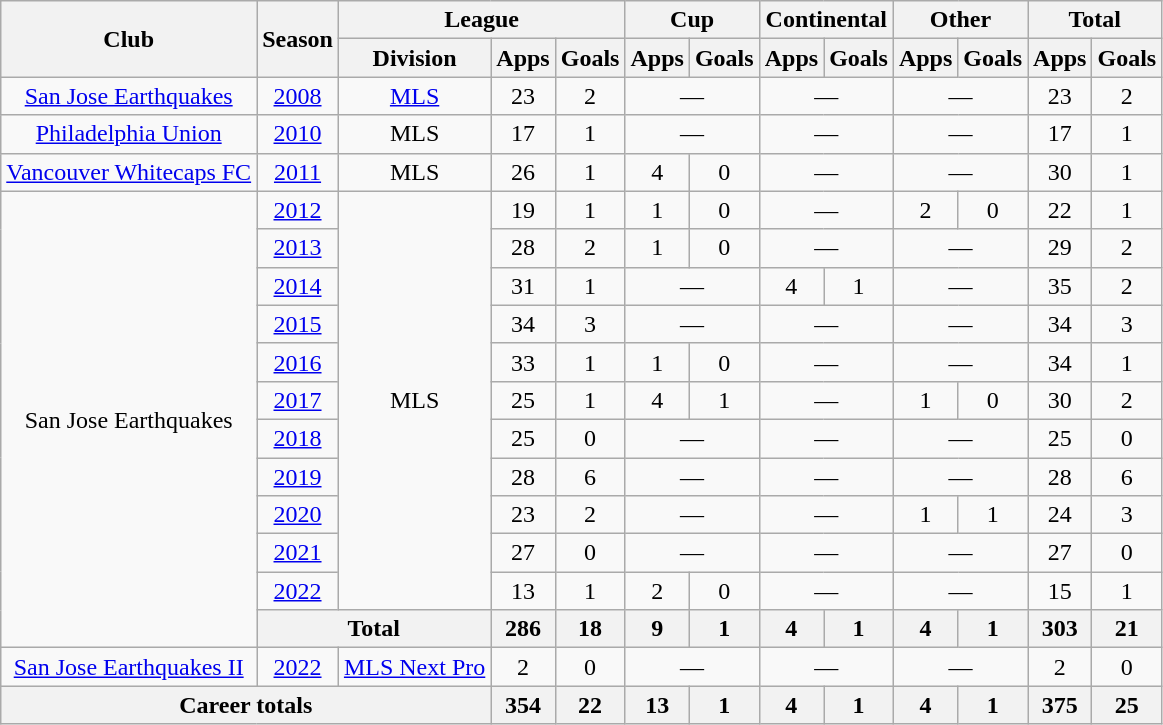<table class="wikitable" style="text-align:center">
<tr>
<th rowspan="2">Club</th>
<th rowspan="2">Season</th>
<th colspan="3">League</th>
<th colspan="2">Cup</th>
<th colspan="2">Continental</th>
<th colspan="2">Other</th>
<th colspan="2">Total</th>
</tr>
<tr>
<th>Division</th>
<th>Apps</th>
<th>Goals</th>
<th>Apps</th>
<th>Goals</th>
<th>Apps</th>
<th>Goals</th>
<th>Apps</th>
<th>Goals</th>
<th>Apps</th>
<th>Goals</th>
</tr>
<tr>
<td><a href='#'>San Jose Earthquakes</a></td>
<td><a href='#'>2008</a></td>
<td><a href='#'>MLS</a></td>
<td>23</td>
<td>2</td>
<td colspan="2">—</td>
<td colspan="2">—</td>
<td colspan="2">—</td>
<td>23</td>
<td>2</td>
</tr>
<tr>
<td><a href='#'>Philadelphia Union</a></td>
<td><a href='#'>2010</a></td>
<td>MLS</td>
<td>17</td>
<td>1</td>
<td colspan="2">—</td>
<td colspan="2">—</td>
<td colspan="2">—</td>
<td>17</td>
<td>1</td>
</tr>
<tr>
<td><a href='#'>Vancouver Whitecaps FC</a></td>
<td><a href='#'>2011</a></td>
<td>MLS</td>
<td>26</td>
<td>1</td>
<td>4</td>
<td>0</td>
<td colspan="2">—</td>
<td colspan="2">—</td>
<td>30</td>
<td>1</td>
</tr>
<tr>
<td rowspan="12">San Jose Earthquakes</td>
<td><a href='#'>2012</a></td>
<td rowspan="11">MLS</td>
<td>19</td>
<td>1</td>
<td>1</td>
<td>0</td>
<td colspan="2">—</td>
<td>2</td>
<td>0</td>
<td>22</td>
<td>1</td>
</tr>
<tr>
<td><a href='#'>2013</a></td>
<td>28</td>
<td>2</td>
<td>1</td>
<td>0</td>
<td colspan="2">—</td>
<td colspan="2">—</td>
<td>29</td>
<td>2</td>
</tr>
<tr>
<td><a href='#'>2014</a></td>
<td>31</td>
<td>1</td>
<td colspan="2">—</td>
<td>4</td>
<td>1</td>
<td colspan="2">—</td>
<td>35</td>
<td>2</td>
</tr>
<tr>
<td><a href='#'>2015</a></td>
<td>34</td>
<td>3</td>
<td colspan="2">—</td>
<td colspan="2">—</td>
<td colspan="2">—</td>
<td>34</td>
<td>3</td>
</tr>
<tr>
<td><a href='#'>2016</a></td>
<td>33</td>
<td>1</td>
<td>1</td>
<td>0</td>
<td colspan="2">—</td>
<td colspan="2">—</td>
<td>34</td>
<td>1</td>
</tr>
<tr>
<td><a href='#'>2017</a></td>
<td>25</td>
<td>1</td>
<td>4</td>
<td>1</td>
<td colspan="2">—</td>
<td>1</td>
<td>0</td>
<td>30</td>
<td>2</td>
</tr>
<tr>
<td><a href='#'>2018</a></td>
<td>25</td>
<td>0</td>
<td colspan="2">—</td>
<td colspan="2">—</td>
<td colspan="2">—</td>
<td>25</td>
<td>0</td>
</tr>
<tr>
<td><a href='#'>2019</a></td>
<td>28</td>
<td>6</td>
<td colspan="2">—</td>
<td colspan="2">—</td>
<td colspan="2">—</td>
<td>28</td>
<td>6</td>
</tr>
<tr>
<td><a href='#'>2020</a></td>
<td>23</td>
<td>2</td>
<td colspan="2">—</td>
<td colspan="2">—</td>
<td>1</td>
<td>1</td>
<td>24</td>
<td>3</td>
</tr>
<tr>
<td><a href='#'>2021</a></td>
<td>27</td>
<td>0</td>
<td colspan="2">—</td>
<td colspan="2">—</td>
<td colspan="2">—</td>
<td>27</td>
<td>0</td>
</tr>
<tr>
<td><a href='#'>2022</a></td>
<td>13</td>
<td>1</td>
<td>2</td>
<td>0</td>
<td colspan="2">—</td>
<td colspan="2">—</td>
<td>15</td>
<td>1</td>
</tr>
<tr>
<th colspan="2">Total</th>
<th>286</th>
<th>18</th>
<th>9</th>
<th>1</th>
<th>4</th>
<th>1</th>
<th>4</th>
<th>1</th>
<th>303</th>
<th>21</th>
</tr>
<tr>
<td><a href='#'>San Jose Earthquakes II</a></td>
<td><a href='#'>2022</a></td>
<td><a href='#'>MLS Next Pro</a></td>
<td>2</td>
<td>0</td>
<td colspan="2">—</td>
<td colspan="2">—</td>
<td colspan="2">—</td>
<td>2</td>
<td>0</td>
</tr>
<tr>
<th colspan="3">Career totals</th>
<th>354</th>
<th>22</th>
<th>13</th>
<th>1</th>
<th>4</th>
<th>1</th>
<th>4</th>
<th>1</th>
<th>375</th>
<th>25</th>
</tr>
</table>
